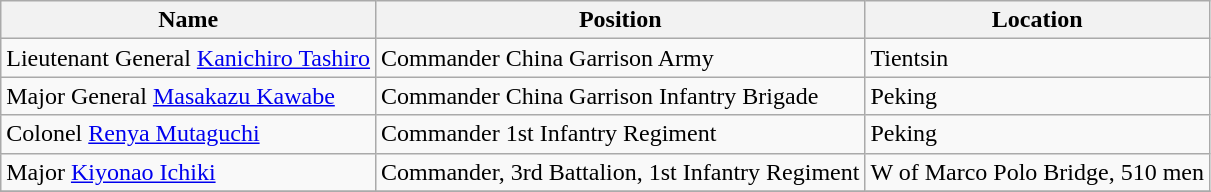<table class="wikitable">
<tr>
<th>Name</th>
<th>Position</th>
<th>Location</th>
</tr>
<tr>
<td>Lieutenant General <a href='#'>Kanichiro Tashiro</a></td>
<td>Commander China Garrison Army</td>
<td>Tientsin</td>
</tr>
<tr>
<td>Major General <a href='#'>Masakazu Kawabe</a></td>
<td>Commander China Garrison Infantry Brigade</td>
<td>Peking</td>
</tr>
<tr>
<td>Colonel <a href='#'>Renya Mutaguchi</a></td>
<td>Commander 1st Infantry Regiment</td>
<td>Peking</td>
</tr>
<tr>
<td>Major <a href='#'>Kiyonao Ichiki</a></td>
<td>Commander, 3rd Battalion, 1st Infantry Regiment</td>
<td>W of Marco Polo Bridge, 510 men</td>
</tr>
<tr>
</tr>
</table>
